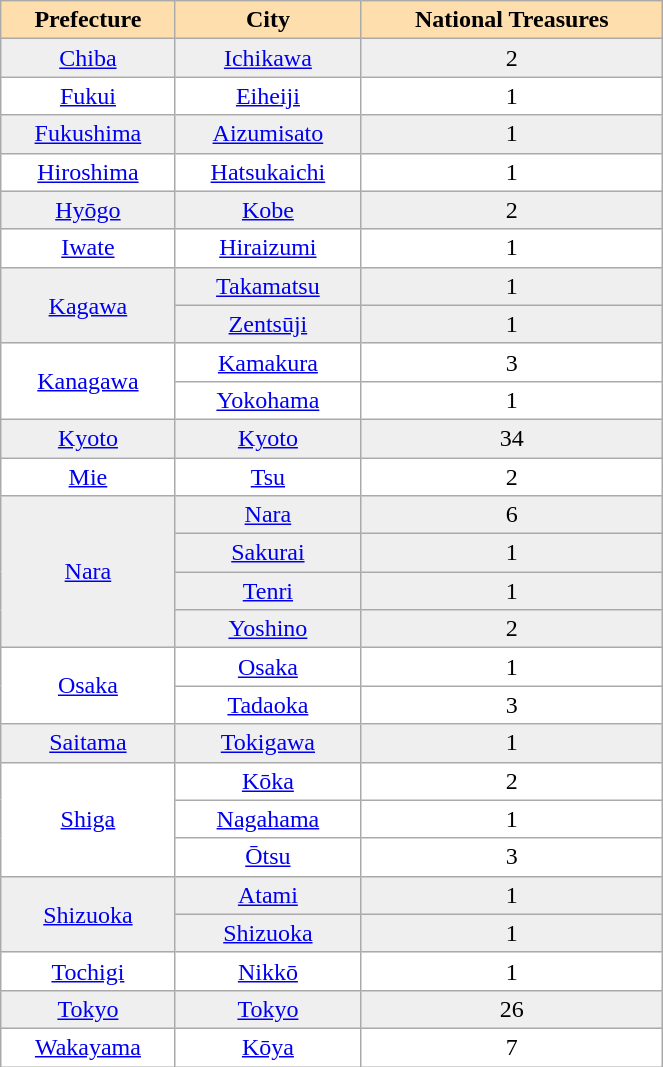<table class="wikitable" style="width:35%; text-align:center; background:#fff; float:left;">
<tr>
<th style="text-align:center; background:#ffdead;">Prefecture</th>
<th style="text-align:center; background:#ffdead;">City</th>
<th style="text-align:center; background:#ffdead;">National Treasures</th>
</tr>
<tr>
<td style="background:#efefef;"><a href='#'>Chiba</a></td>
<td style="background:#efefef;"><a href='#'>Ichikawa</a></td>
<td style="background:#efefef;">2</td>
</tr>
<tr>
<td><a href='#'>Fukui</a></td>
<td><a href='#'>Eiheiji</a></td>
<td>1</td>
</tr>
<tr>
<td style="background:#efefef;"><a href='#'>Fukushima</a></td>
<td style="background:#efefef;"><a href='#'>Aizumisato</a></td>
<td style="background:#efefef;">1</td>
</tr>
<tr>
<td><a href='#'>Hiroshima</a></td>
<td><a href='#'>Hatsukaichi</a></td>
<td>1</td>
</tr>
<tr>
<td style="background:#efefef;"><a href='#'>Hyōgo</a></td>
<td style="background:#efefef;"><a href='#'>Kobe</a></td>
<td style="background:#efefef;">2</td>
</tr>
<tr>
<td><a href='#'>Iwate</a></td>
<td><a href='#'>Hiraizumi</a></td>
<td>1</td>
</tr>
<tr>
<td style="background:#efefef;" rowspan="2"><a href='#'>Kagawa</a></td>
<td style="background:#efefef;"><a href='#'>Takamatsu</a></td>
<td style="background:#efefef;">1</td>
</tr>
<tr>
<td style="background:#efefef;"><a href='#'>Zentsūji</a></td>
<td style="background:#efefef;">1</td>
</tr>
<tr>
<td rowspan="2"><a href='#'>Kanagawa</a></td>
<td><a href='#'>Kamakura</a></td>
<td>3</td>
</tr>
<tr>
<td><a href='#'>Yokohama</a></td>
<td>1</td>
</tr>
<tr>
<td style="background:#efefef;"><a href='#'>Kyoto</a></td>
<td style="background:#efefef;"><a href='#'>Kyoto</a></td>
<td style="background:#efefef;">34</td>
</tr>
<tr>
<td><a href='#'>Mie</a></td>
<td><a href='#'>Tsu</a></td>
<td>2</td>
</tr>
<tr>
<td style="background:#efefef;" rowspan="4"><a href='#'>Nara</a></td>
<td style="background:#efefef;"><a href='#'>Nara</a></td>
<td style="background:#efefef;">6</td>
</tr>
<tr>
<td style="background:#efefef;"><a href='#'>Sakurai</a></td>
<td style="background:#efefef;">1</td>
</tr>
<tr>
<td style="background:#efefef;"><a href='#'>Tenri</a></td>
<td style="background:#efefef;">1</td>
</tr>
<tr>
<td style="background:#efefef;"><a href='#'>Yoshino</a></td>
<td style="background:#efefef;">2</td>
</tr>
<tr>
<td rowspan="2"><a href='#'>Osaka</a></td>
<td><a href='#'>Osaka</a></td>
<td>1</td>
</tr>
<tr>
<td><a href='#'>Tadaoka</a></td>
<td>3</td>
</tr>
<tr>
<td style="background:#efefef;"><a href='#'>Saitama</a></td>
<td style="background:#efefef;"><a href='#'>Tokigawa</a></td>
<td style="background:#efefef;">1</td>
</tr>
<tr>
<td rowspan="3"><a href='#'>Shiga</a></td>
<td><a href='#'>Kōka</a></td>
<td>2</td>
</tr>
<tr>
<td><a href='#'>Nagahama</a></td>
<td>1</td>
</tr>
<tr>
<td><a href='#'>Ōtsu</a></td>
<td>3</td>
</tr>
<tr>
<td style="background:#efefef;" rowspan="2"><a href='#'>Shizuoka</a></td>
<td style="background:#efefef;"><a href='#'>Atami</a></td>
<td style="background:#efefef;">1</td>
</tr>
<tr>
<td style="background:#efefef;"><a href='#'>Shizuoka</a></td>
<td style="background:#efefef;">1</td>
</tr>
<tr>
<td><a href='#'>Tochigi</a></td>
<td><a href='#'>Nikkō</a></td>
<td>1</td>
</tr>
<tr>
<td style="background:#efefef;"><a href='#'>Tokyo</a></td>
<td style="background:#efefef;"><a href='#'>Tokyo</a></td>
<td style="background:#efefef;">26</td>
</tr>
<tr>
<td><a href='#'>Wakayama</a></td>
<td><a href='#'>Kōya</a></td>
<td>7</td>
</tr>
</table>
